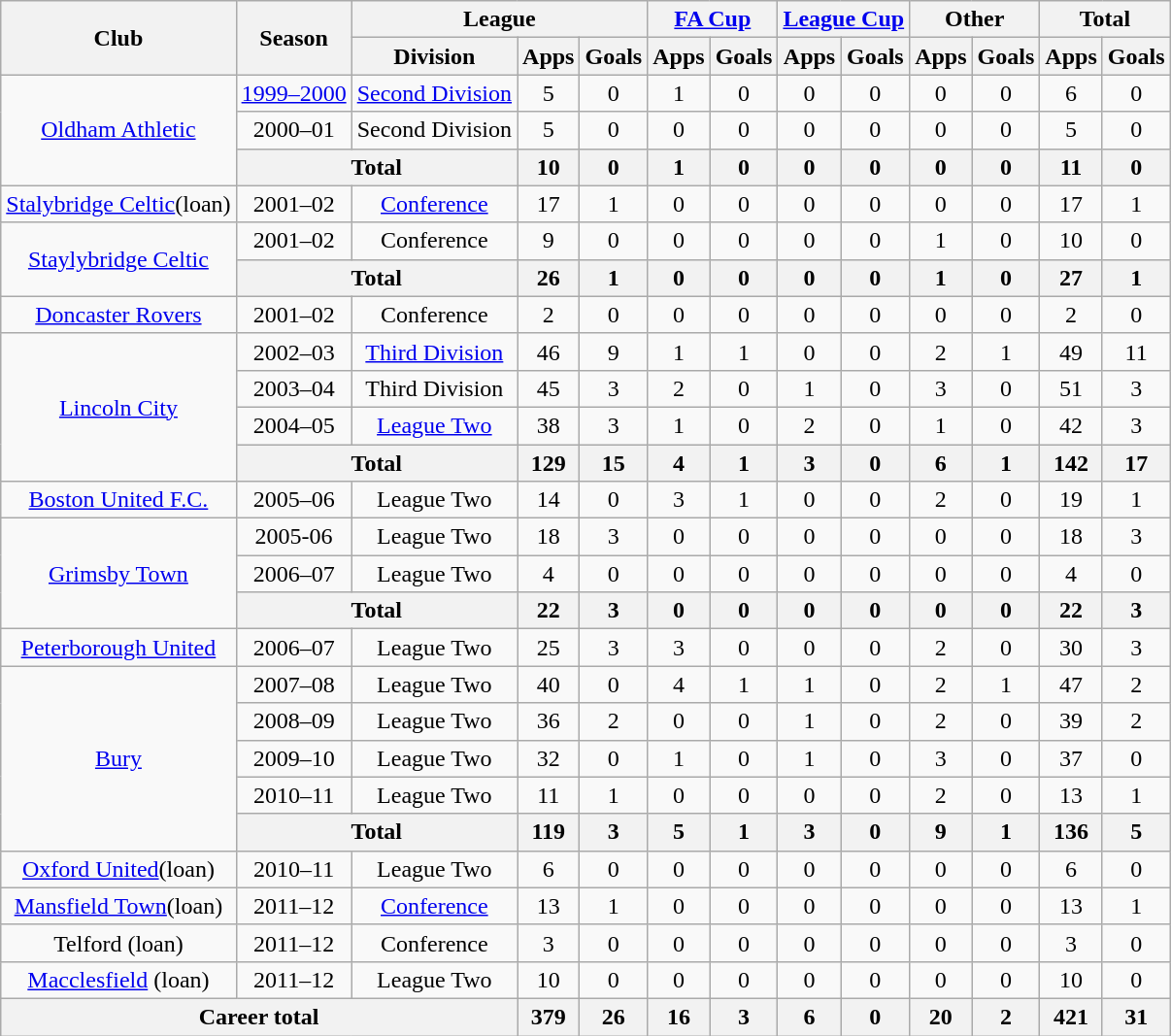<table class=wikitable style="text-align: center">
<tr>
<th rowspan=2>Club</th>
<th rowspan=2>Season</th>
<th colspan=3>League</th>
<th colspan=2><a href='#'>FA Cup</a></th>
<th colspan=2><a href='#'>League Cup</a></th>
<th colspan=2>Other</th>
<th colspan=2>Total</th>
</tr>
<tr>
<th>Division</th>
<th>Apps</th>
<th>Goals</th>
<th>Apps</th>
<th>Goals</th>
<th>Apps</th>
<th>Goals</th>
<th>Apps</th>
<th>Goals</th>
<th>Apps</th>
<th>Goals</th>
</tr>
<tr>
<td rowspan="3"><a href='#'>Oldham Athletic</a></td>
<td><a href='#'>1999–2000</a></td>
<td><a href='#'>Second Division</a></td>
<td>5</td>
<td>0</td>
<td>1</td>
<td>0</td>
<td>0</td>
<td>0</td>
<td>0</td>
<td>0</td>
<td>6</td>
<td>0</td>
</tr>
<tr>
<td>2000–01</td>
<td>Second Division</td>
<td>5</td>
<td>0</td>
<td>0</td>
<td>0</td>
<td>0</td>
<td>0</td>
<td>0</td>
<td>0</td>
<td>5</td>
<td>0</td>
</tr>
<tr>
<th colspan="2">Total</th>
<th>10</th>
<th>0</th>
<th>1</th>
<th>0</th>
<th>0</th>
<th>0</th>
<th>0</th>
<th>0</th>
<th>11</th>
<th>0</th>
</tr>
<tr>
<td rowspan=1><a href='#'>Stalybridge Celtic</a>(loan)</td>
<td>2001–02</td>
<td><a href='#'>Conference</a></td>
<td>17</td>
<td>1</td>
<td>0</td>
<td>0</td>
<td>0</td>
<td>0</td>
<td>0</td>
<td>0</td>
<td>17</td>
<td>1</td>
</tr>
<tr>
<td rowspan="2"><a href='#'>Staylybridge Celtic</a></td>
<td>2001–02</td>
<td>Conference</td>
<td>9</td>
<td>0</td>
<td>0</td>
<td>0</td>
<td>0</td>
<td>0</td>
<td>1</td>
<td>0</td>
<td>10</td>
<td>0</td>
</tr>
<tr>
<th colspan="2">Total</th>
<th>26</th>
<th>1</th>
<th>0</th>
<th>0</th>
<th>0</th>
<th>0</th>
<th>1</th>
<th>0</th>
<th>27</th>
<th>1</th>
</tr>
<tr>
<td><a href='#'>Doncaster Rovers</a></td>
<td>2001–02</td>
<td>Conference</td>
<td>2</td>
<td>0</td>
<td>0</td>
<td>0</td>
<td>0</td>
<td>0</td>
<td>0</td>
<td>0</td>
<td 0>2</td>
<td>0</td>
</tr>
<tr>
<td rowspan="4"><a href='#'>Lincoln City</a></td>
<td>2002–03</td>
<td><a href='#'>Third Division</a></td>
<td>46</td>
<td>9</td>
<td>1</td>
<td>1</td>
<td>0</td>
<td>0</td>
<td>2</td>
<td>1</td>
<td>49</td>
<td>11</td>
</tr>
<tr>
<td>2003–04</td>
<td>Third Division</td>
<td>45</td>
<td>3</td>
<td>2</td>
<td>0</td>
<td>1</td>
<td>0</td>
<td>3</td>
<td>0</td>
<td>51</td>
<td>3</td>
</tr>
<tr>
<td>2004–05</td>
<td><a href='#'>League Two</a></td>
<td>38</td>
<td>3</td>
<td>1</td>
<td>0</td>
<td>2</td>
<td>0</td>
<td>1</td>
<td>0</td>
<td>42</td>
<td>3</td>
</tr>
<tr>
<th colspan="2">Total</th>
<th>129</th>
<th>15</th>
<th>4</th>
<th>1</th>
<th>3</th>
<th>0</th>
<th>6</th>
<th>1</th>
<th>142</th>
<th>17</th>
</tr>
<tr>
<td><a href='#'>Boston United F.C.</a></td>
<td>2005–06</td>
<td>League Two</td>
<td>14</td>
<td>0</td>
<td>3</td>
<td>1</td>
<td>0</td>
<td>0</td>
<td>2</td>
<td>0</td>
<td>19</td>
<td>1</td>
</tr>
<tr>
<td rowspan="3"><a href='#'>Grimsby Town</a></td>
<td>2005-06</td>
<td>League Two</td>
<td>18</td>
<td>3</td>
<td>0</td>
<td>0</td>
<td>0</td>
<td>0</td>
<td>0</td>
<td>0</td>
<td>18</td>
<td>3</td>
</tr>
<tr>
<td>2006–07</td>
<td>League Two</td>
<td>4</td>
<td>0</td>
<td>0</td>
<td>0</td>
<td>0</td>
<td>0</td>
<td>0</td>
<td>0</td>
<td>4</td>
<td>0</td>
</tr>
<tr>
<th colspan="2">Total</th>
<th>22</th>
<th>3</th>
<th>0</th>
<th>0</th>
<th>0</th>
<th>0</th>
<th>0</th>
<th>0</th>
<th>22</th>
<th>3</th>
</tr>
<tr>
<td><a href='#'>Peterborough United</a></td>
<td>2006–07</td>
<td>League Two</td>
<td>25</td>
<td>3</td>
<td>3</td>
<td>0</td>
<td>0</td>
<td>0</td>
<td>2</td>
<td>0</td>
<td>30</td>
<td>3</td>
</tr>
<tr>
<td rowspan="5"><a href='#'>Bury</a></td>
<td>2007–08</td>
<td>League Two</td>
<td>40</td>
<td>0</td>
<td>4</td>
<td>1</td>
<td>1</td>
<td>0</td>
<td>2</td>
<td>1</td>
<td>47</td>
<td>2</td>
</tr>
<tr>
<td>2008–09</td>
<td>League Two</td>
<td>36</td>
<td>2</td>
<td>0</td>
<td>0</td>
<td>1</td>
<td>0</td>
<td>2</td>
<td>0</td>
<td>39</td>
<td>2</td>
</tr>
<tr>
<td>2009–10</td>
<td>League Two</td>
<td>32</td>
<td>0</td>
<td>1</td>
<td>0</td>
<td>1</td>
<td>0</td>
<td>3</td>
<td>0</td>
<td>37</td>
<td>0</td>
</tr>
<tr>
<td>2010–11</td>
<td>League Two</td>
<td>11</td>
<td>1</td>
<td>0</td>
<td>0</td>
<td>0</td>
<td>0</td>
<td>2</td>
<td>0</td>
<td>13</td>
<td>1</td>
</tr>
<tr>
<th colspan="2">Total</th>
<th>119</th>
<th>3</th>
<th>5</th>
<th>1</th>
<th>3</th>
<th>0</th>
<th>9</th>
<th>1</th>
<th>136</th>
<th>5</th>
</tr>
<tr>
<td><a href='#'>Oxford United</a>(loan)</td>
<td>2010–11</td>
<td>League Two</td>
<td>6</td>
<td>0</td>
<td>0</td>
<td>0</td>
<td>0</td>
<td>0</td>
<td>0</td>
<td>0</td>
<td>6</td>
<td>0</td>
</tr>
<tr>
<td><a href='#'>Mansfield Town</a>(loan)</td>
<td>2011–12</td>
<td><a href='#'>Conference</a></td>
<td>13</td>
<td>1</td>
<td>0</td>
<td>0</td>
<td>0</td>
<td>0</td>
<td>0</td>
<td>0</td>
<td>13</td>
<td>1</td>
</tr>
<tr>
<td>Telford (loan)</td>
<td>2011–12</td>
<td>Conference</td>
<td>3</td>
<td>0</td>
<td>0</td>
<td>0</td>
<td>0</td>
<td>0</td>
<td>0</td>
<td>0</td>
<td>3</td>
<td>0</td>
</tr>
<tr>
<td><a href='#'>Macclesfield</a> (loan)</td>
<td>2011–12</td>
<td>League Two</td>
<td>10</td>
<td>0</td>
<td>0</td>
<td>0</td>
<td>0</td>
<td>0</td>
<td>0</td>
<td>0</td>
<td>10</td>
<td>0</td>
</tr>
<tr>
<th colspan="3">Career total</th>
<th>379</th>
<th>26</th>
<th>16</th>
<th>3</th>
<th>6</th>
<th>0</th>
<th>20</th>
<th>2</th>
<th>421</th>
<th>31</th>
</tr>
</table>
